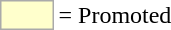<table>
<tr>
<td style="background-color:#ffffcc; border:1px solid #aaaaaa; width:2em;"></td>
<td>= Promoted</td>
</tr>
</table>
